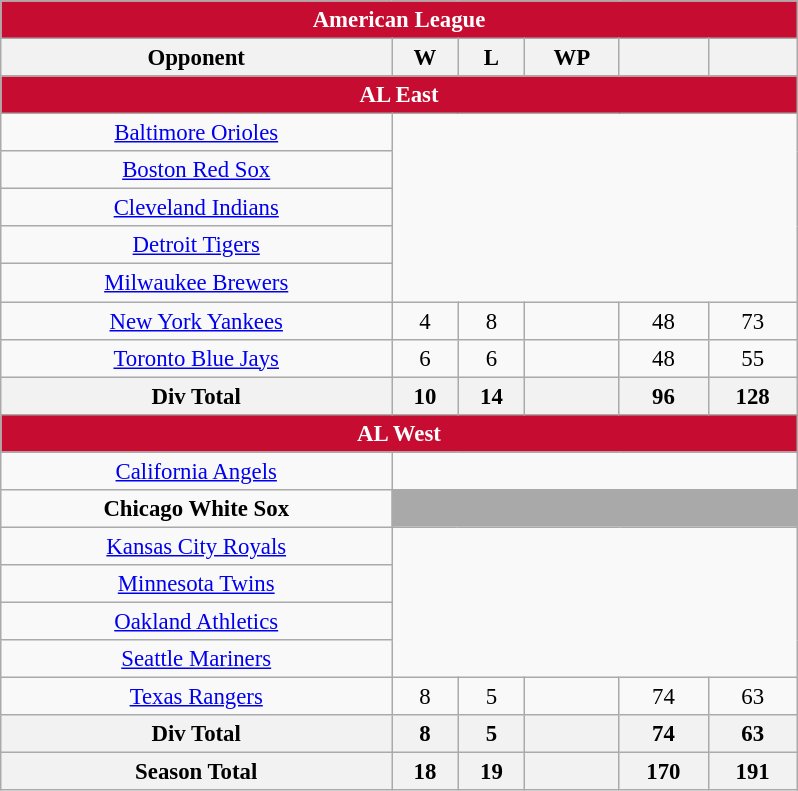<table class="wikitable" style="margin:1em auto; font-size:95%; text-align:center; width:35em;">
<tr>
<th colspan="7" style="background:#c60c30; color:#ffffff;">American League</th>
</tr>
<tr>
<th>Opponent</th>
<th>W</th>
<th>L</th>
<th>WP</th>
<th></th>
<th></th>
</tr>
<tr>
<th colspan="7" style="background:#c60c30; color:#ffffff;">AL East</th>
</tr>
<tr>
<td><a href='#'>Baltimore Orioles</a></td>
</tr>
<tr>
<td><a href='#'>Boston Red Sox</a></td>
</tr>
<tr>
<td><a href='#'>Cleveland Indians</a></td>
</tr>
<tr>
<td><a href='#'>Detroit Tigers</a></td>
</tr>
<tr>
<td><a href='#'>Milwaukee Brewers</a></td>
</tr>
<tr>
<td><a href='#'>New York Yankees</a></td>
<td>4</td>
<td>8</td>
<td></td>
<td>48</td>
<td>73</td>
</tr>
<tr>
<td><a href='#'>Toronto Blue Jays</a></td>
<td>6</td>
<td>6</td>
<td></td>
<td>48</td>
<td>55</td>
</tr>
<tr>
<th>Div Total</th>
<th>10</th>
<th>14</th>
<th></th>
<th>96</th>
<th>128</th>
</tr>
<tr>
<th colspan="7" style="background:#c60c30; color:#ffffff;">AL West</th>
</tr>
<tr>
<td><a href='#'>California Angels</a></td>
</tr>
<tr>
<td><strong>Chicago White Sox</strong></td>
<td colspan=5 style="background:darkgray;"></td>
</tr>
<tr>
<td><a href='#'>Kansas City Royals</a></td>
</tr>
<tr>
<td><a href='#'>Minnesota Twins</a></td>
</tr>
<tr>
<td><a href='#'>Oakland Athletics</a></td>
</tr>
<tr>
<td><a href='#'>Seattle Mariners</a></td>
</tr>
<tr>
<td><a href='#'>Texas Rangers</a></td>
<td>8</td>
<td>5</td>
<td></td>
<td>74</td>
<td>63</td>
</tr>
<tr>
<th>Div Total</th>
<th>8</th>
<th>5</th>
<th></th>
<th>74</th>
<th>63</th>
</tr>
<tr>
<th>Season Total</th>
<th>18</th>
<th>19</th>
<th></th>
<th>170</th>
<th>191</th>
</tr>
</table>
